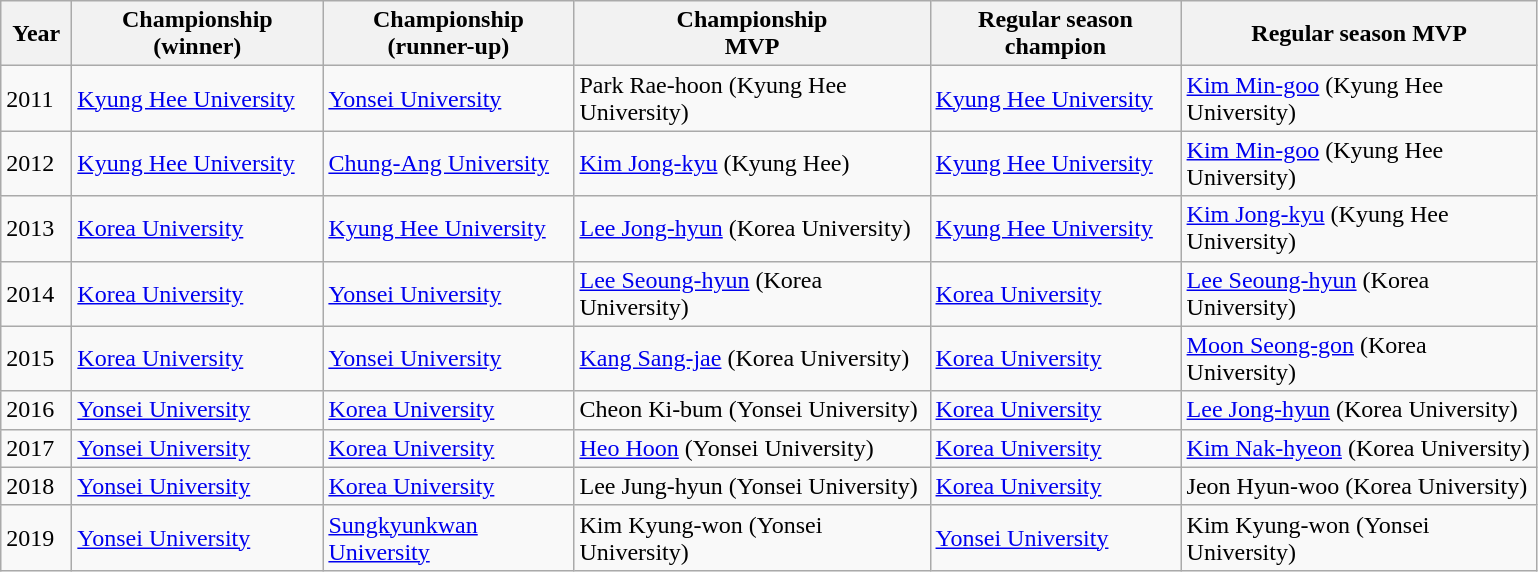<table class="wikitable sortable sortable">
<tr>
<th scope="col" width=40>Year</th>
<th scope="col" width=160>Championship<br>(winner)</th>
<th scope="col" width=160>Championship<br>(runner-up)</th>
<th scope="col" width=230>Championship<br>MVP</th>
<th scope="col" width=160>Regular season champion</th>
<th scope="col" width=230>Regular season MVP</th>
</tr>
<tr>
<td>2011</td>
<td><a href='#'>Kyung Hee University</a></td>
<td><a href='#'>Yonsei University</a></td>
<td>Park Rae-hoon (Kyung Hee University)</td>
<td><a href='#'>Kyung Hee University</a></td>
<td><a href='#'>Kim Min-goo</a> (Kyung Hee University)</td>
</tr>
<tr>
<td>2012</td>
<td><a href='#'>Kyung Hee University</a></td>
<td><a href='#'>Chung-Ang University</a></td>
<td><a href='#'>Kim Jong-kyu</a> (Kyung Hee)</td>
<td><a href='#'>Kyung Hee University</a></td>
<td><a href='#'>Kim Min-goo</a> (Kyung Hee University)</td>
</tr>
<tr>
<td>2013</td>
<td><a href='#'>Korea University</a></td>
<td><a href='#'>Kyung Hee University</a></td>
<td><a href='#'>Lee Jong-hyun</a> (Korea University)</td>
<td><a href='#'>Kyung Hee University</a></td>
<td><a href='#'>Kim Jong-kyu</a> (Kyung Hee University)</td>
</tr>
<tr>
<td>2014</td>
<td><a href='#'>Korea University</a></td>
<td><a href='#'>Yonsei University</a></td>
<td><a href='#'>Lee Seoung-hyun</a> (Korea University)</td>
<td><a href='#'>Korea University</a></td>
<td><a href='#'>Lee Seoung-hyun</a> (Korea University)</td>
</tr>
<tr>
<td>2015</td>
<td><a href='#'>Korea University</a></td>
<td><a href='#'>Yonsei University</a></td>
<td><a href='#'>Kang Sang-jae</a> (Korea University)</td>
<td><a href='#'>Korea University</a></td>
<td><a href='#'>Moon Seong-gon</a> (Korea University)</td>
</tr>
<tr>
<td>2016</td>
<td><a href='#'>Yonsei University</a></td>
<td><a href='#'>Korea University</a></td>
<td>Cheon Ki-bum (Yonsei University)</td>
<td><a href='#'>Korea University</a></td>
<td><a href='#'>Lee Jong-hyun</a> (Korea University)</td>
</tr>
<tr>
<td>2017</td>
<td><a href='#'>Yonsei University</a></td>
<td><a href='#'>Korea University</a></td>
<td><a href='#'>Heo Hoon</a> (Yonsei University)</td>
<td><a href='#'>Korea University</a></td>
<td><a href='#'>Kim Nak-hyeon</a> (Korea University)</td>
</tr>
<tr>
<td>2018</td>
<td><a href='#'>Yonsei University</a></td>
<td><a href='#'>Korea University</a></td>
<td>Lee Jung-hyun (Yonsei University)</td>
<td><a href='#'>Korea University</a></td>
<td>Jeon Hyun-woo (Korea University)</td>
</tr>
<tr>
<td>2019</td>
<td><a href='#'>Yonsei University</a></td>
<td><a href='#'>Sungkyunkwan University</a></td>
<td>Kim Kyung-won (Yonsei University)</td>
<td><a href='#'>Yonsei University</a></td>
<td>Kim Kyung-won (Yonsei University)</td>
</tr>
</table>
